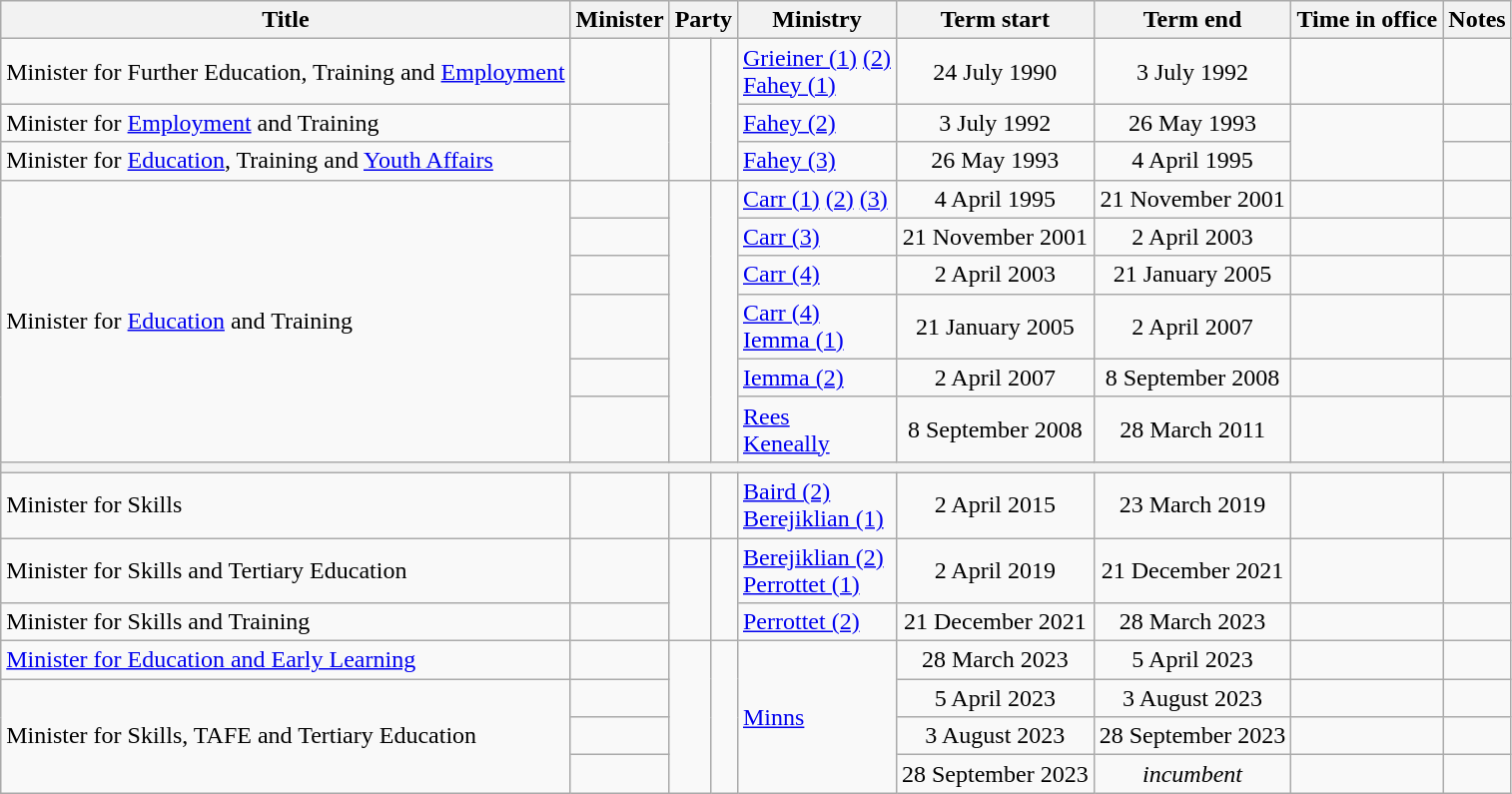<table class="wikitable sortable">
<tr>
<th>Title</th>
<th>Minister</th>
<th colspan=2>Party</th>
<th>Ministry</th>
<th data-sort-type="date">Term start</th>
<th data-sort-type=date>Term end</th>
<th>Time in office</th>
<th class="unsortable">Notes</th>
</tr>
<tr>
<td>Minister for Further Education, Training and <a href='#'>Employment</a></td>
<td></td>
<td rowspan=3 > </td>
<td rowspan=3></td>
<td><a href='#'>Grieiner (1)</a> <a href='#'>(2)</a><br><a href='#'>Fahey (1)</a></td>
<td align=center>24 July 1990</td>
<td align=center>3 July 1992</td>
<td align=right></td>
<td></td>
</tr>
<tr>
<td>Minister for <a href='#'>Employment</a> and Training</td>
<td rowspan=2></td>
<td><a href='#'>Fahey (2)</a></td>
<td align=center>3 July 1992</td>
<td align=center>26 May 1993</td>
<td rowspan=2 align=right></td>
<td></td>
</tr>
<tr>
<td>Minister for <a href='#'>Education</a>, Training and <a href='#'>Youth Affairs</a></td>
<td><a href='#'>Fahey (3)</a></td>
<td align=center>26 May 1993</td>
<td align=center>4 April 1995</td>
<td></td>
</tr>
<tr>
<td rowspan=6>Minister for <a href='#'>Education</a> and Training</td>
<td></td>
<td rowspan=6 > </td>
<td rowspan=6></td>
<td><a href='#'>Carr (1)</a> <a href='#'>(2)</a> <a href='#'>(3)</a></td>
<td align=center>4 April 1995</td>
<td align=center>21 November 2001</td>
<td align=right><strong></strong></td>
<td></td>
</tr>
<tr>
<td></td>
<td><a href='#'>Carr (3)</a></td>
<td align=center>21 November 2001</td>
<td align=center>2 April 2003</td>
<td align=right></td>
<td align=center></td>
</tr>
<tr>
<td></td>
<td><a href='#'>Carr (4)</a></td>
<td align=center>2 April 2003</td>
<td align=center>21 January 2005</td>
<td align=right></td>
<td align=center></td>
</tr>
<tr>
<td></td>
<td><a href='#'>Carr (4)</a><br><a href='#'>Iemma (1)</a></td>
<td align=center>21 January 2005</td>
<td align=center>2 April 2007</td>
<td align=right></td>
<td align=center></td>
</tr>
<tr>
<td></td>
<td><a href='#'>Iemma (2)</a></td>
<td align=center>2 April 2007</td>
<td align=center>8 September 2008</td>
<td align=right></td>
<td align=center></td>
</tr>
<tr>
<td></td>
<td><a href='#'>Rees</a><br><a href='#'>Keneally</a></td>
<td align=center>8 September 2008</td>
<td align=center>28 March 2011</td>
<td align=right></td>
<td align=center></td>
</tr>
<tr>
<th colspan=9></th>
</tr>
<tr>
<td>Minister for Skills</td>
<td></td>
<td> </td>
<td></td>
<td><a href='#'>Baird (2)</a><br><a href='#'>Berejiklian (1)</a></td>
<td align=center>2 April 2015</td>
<td align=center>23 March 2019</td>
<td align=right></td>
<td></td>
</tr>
<tr>
<td>Minister for Skills and Tertiary Education</td>
<td></td>
<td rowspan=2 > </td>
<td rowspan=2></td>
<td><a href='#'>Berejiklian (2)</a><br><a href='#'>Perrottet (1)</a></td>
<td align=center>2 April 2019</td>
<td align=center>21 December 2021</td>
<td align=right></td>
<td></td>
</tr>
<tr>
<td>Minister for Skills and Training</td>
<td></td>
<td><a href='#'>Perrottet (2)</a></td>
<td align=center>21 December 2021</td>
<td align=center>28 March 2023</td>
<td align=right></td>
<td></td>
</tr>
<tr>
<td><a href='#'>Minister for Education and Early Learning</a></td>
<td></td>
<td rowspan=4 > </td>
<td rowspan=4></td>
<td rowspan=4><a href='#'>Minns</a></td>
<td align=center>28 March 2023</td>
<td align=center>5 April 2023</td>
<td align=right></td>
<td></td>
</tr>
<tr>
<td rowspan=3>Minister for Skills, TAFE and Tertiary Education</td>
<td></td>
<td align=center>5 April 2023</td>
<td align=center>3 August 2023</td>
<td align=right></td>
<td></td>
</tr>
<tr>
<td></td>
<td align=center>3 August 2023</td>
<td align=center>28 September 2023</td>
<td align=right></td>
<td></td>
</tr>
<tr>
<td></td>
<td align=center>28 September 2023</td>
<td align=center><em>incumbent</em></td>
<td align=right></td>
<td></td>
</tr>
</table>
